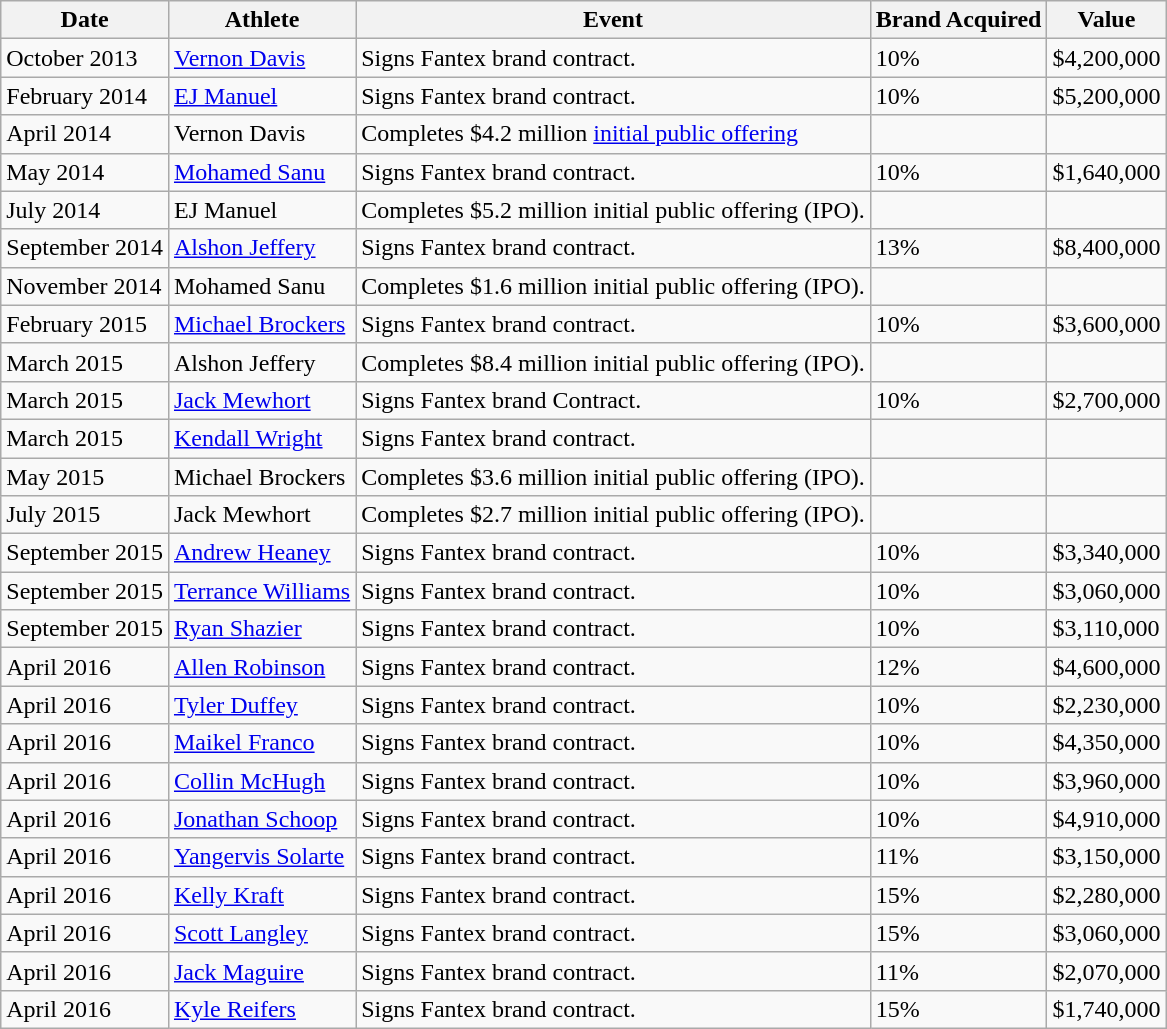<table class="wikitable">
<tr Fantex Timeline>
<th>Date</th>
<th>Athlete</th>
<th>Event</th>
<th>Brand Acquired</th>
<th>Value</th>
</tr>
<tr>
<td>October 2013</td>
<td><a href='#'>Vernon Davis</a></td>
<td>Signs Fantex brand contract.</td>
<td>10%</td>
<td>$4,200,000</td>
</tr>
<tr>
<td>February 2014</td>
<td><a href='#'>EJ Manuel</a></td>
<td>Signs Fantex brand contract.</td>
<td>10%</td>
<td>$5,200,000</td>
</tr>
<tr>
<td>April 2014</td>
<td>Vernon Davis</td>
<td>Completes $4.2 million <a href='#'>initial public offering</a></td>
<td></td>
<td></td>
</tr>
<tr>
<td>May 2014</td>
<td><a href='#'>Mohamed Sanu</a></td>
<td>Signs Fantex brand contract.</td>
<td>10%</td>
<td>$1,640,000</td>
</tr>
<tr>
<td>July 2014</td>
<td>EJ Manuel</td>
<td>Completes $5.2 million initial public offering (IPO).</td>
<td></td>
<td></td>
</tr>
<tr>
<td>September 2014</td>
<td><a href='#'>Alshon Jeffery</a></td>
<td>Signs Fantex brand contract.</td>
<td>13%</td>
<td>$8,400,000</td>
</tr>
<tr>
<td>November 2014</td>
<td>Mohamed Sanu</td>
<td>Completes $1.6 million initial public offering (IPO).</td>
<td></td>
<td></td>
</tr>
<tr>
<td>February 2015</td>
<td><a href='#'>Michael Brockers</a></td>
<td>Signs Fantex brand contract.</td>
<td>10%</td>
<td>$3,600,000</td>
</tr>
<tr>
<td>March 2015</td>
<td>Alshon Jeffery</td>
<td>Completes $8.4 million initial public offering (IPO).</td>
<td></td>
<td></td>
</tr>
<tr>
<td>March 2015</td>
<td><a href='#'>Jack Mewhort</a></td>
<td>Signs Fantex brand Contract.</td>
<td>10%</td>
<td>$2,700,000</td>
</tr>
<tr>
<td>March 2015</td>
<td><a href='#'>Kendall Wright</a></td>
<td>Signs Fantex brand contract.</td>
<td></td>
<td></td>
</tr>
<tr>
<td>May 2015</td>
<td>Michael Brockers</td>
<td>Completes $3.6 million initial public offering (IPO).</td>
<td></td>
<td></td>
</tr>
<tr>
<td>July 2015</td>
<td>Jack Mewhort</td>
<td>Completes $2.7 million initial public offering (IPO).</td>
<td></td>
<td></td>
</tr>
<tr>
<td>September 2015</td>
<td><a href='#'>Andrew Heaney</a></td>
<td>Signs Fantex brand contract.</td>
<td>10%</td>
<td>$3,340,000</td>
</tr>
<tr>
<td>September 2015</td>
<td><a href='#'>Terrance Williams</a></td>
<td>Signs Fantex brand contract.</td>
<td>10%</td>
<td>$3,060,000</td>
</tr>
<tr>
<td>September 2015</td>
<td><a href='#'>Ryan Shazier</a></td>
<td>Signs Fantex brand contract.</td>
<td>10%</td>
<td>$3,110,000</td>
</tr>
<tr>
<td>April 2016</td>
<td><a href='#'>Allen Robinson</a></td>
<td>Signs Fantex brand contract.</td>
<td>12%</td>
<td>$4,600,000</td>
</tr>
<tr>
<td>April 2016</td>
<td><a href='#'>Tyler Duffey</a></td>
<td>Signs Fantex brand contract.</td>
<td>10%</td>
<td>$2,230,000</td>
</tr>
<tr>
<td>April 2016</td>
<td><a href='#'>Maikel Franco</a></td>
<td>Signs Fantex brand contract.</td>
<td>10%</td>
<td>$4,350,000</td>
</tr>
<tr>
<td>April 2016</td>
<td><a href='#'>Collin McHugh</a></td>
<td>Signs Fantex brand contract.</td>
<td>10%</td>
<td>$3,960,000</td>
</tr>
<tr>
<td>April 2016</td>
<td><a href='#'>Jonathan Schoop</a></td>
<td>Signs Fantex brand contract.</td>
<td>10%</td>
<td>$4,910,000</td>
</tr>
<tr>
<td>April 2016</td>
<td><a href='#'>Yangervis Solarte</a></td>
<td>Signs Fantex brand contract.</td>
<td>11%</td>
<td>$3,150,000</td>
</tr>
<tr>
<td>April 2016</td>
<td><a href='#'>Kelly Kraft</a></td>
<td>Signs Fantex brand contract.</td>
<td>15%</td>
<td>$2,280,000</td>
</tr>
<tr>
<td>April 2016</td>
<td><a href='#'>Scott Langley</a></td>
<td>Signs Fantex brand contract.</td>
<td>15%</td>
<td>$3,060,000</td>
</tr>
<tr>
<td>April 2016</td>
<td><a href='#'>Jack Maguire</a></td>
<td>Signs Fantex brand contract.</td>
<td>11%</td>
<td>$2,070,000</td>
</tr>
<tr>
<td>April 2016</td>
<td><a href='#'>Kyle Reifers</a></td>
<td>Signs Fantex brand contract.</td>
<td>15%</td>
<td>$1,740,000</td>
</tr>
</table>
